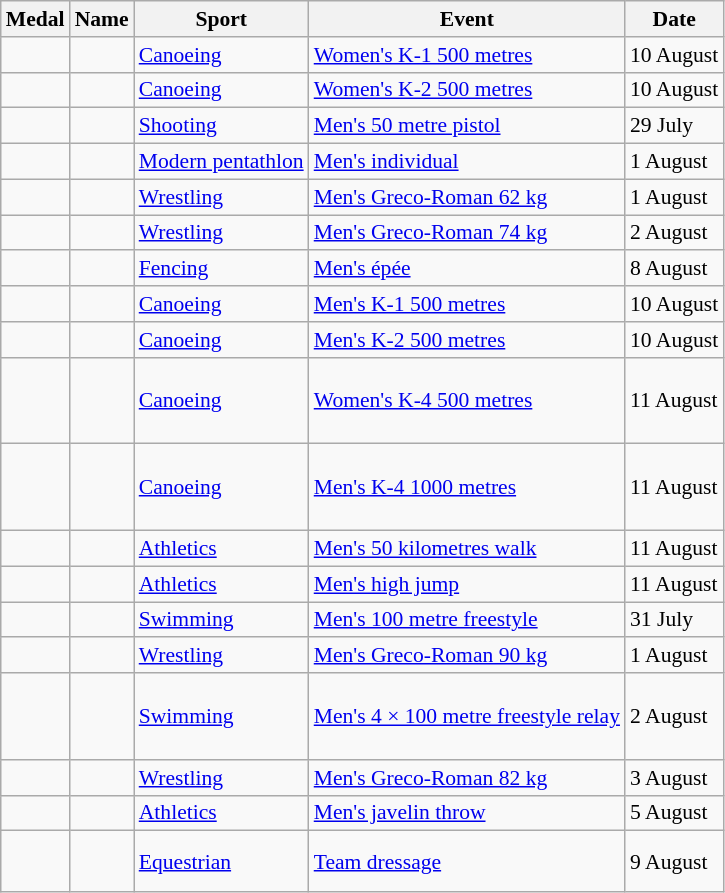<table class="wikitable sortable" style="font-size:90%">
<tr>
<th>Medal</th>
<th>Name</th>
<th>Sport</th>
<th>Event</th>
<th>Date</th>
</tr>
<tr>
<td></td>
<td></td>
<td><a href='#'>Canoeing</a></td>
<td><a href='#'>Women's K-1 500 metres</a></td>
<td>10 August</td>
</tr>
<tr>
<td></td>
<td><br></td>
<td><a href='#'>Canoeing</a></td>
<td><a href='#'>Women's K-2 500 metres</a></td>
<td>10 August</td>
</tr>
<tr>
<td></td>
<td></td>
<td><a href='#'>Shooting</a></td>
<td><a href='#'>Men's 50 metre pistol</a></td>
<td>29 July</td>
</tr>
<tr>
<td></td>
<td></td>
<td><a href='#'>Modern pentathlon</a></td>
<td><a href='#'>Men's individual</a></td>
<td>1 August</td>
</tr>
<tr>
<td></td>
<td></td>
<td><a href='#'>Wrestling</a></td>
<td><a href='#'>Men's Greco-Roman 62 kg</a></td>
<td>1 August</td>
</tr>
<tr>
<td></td>
<td></td>
<td><a href='#'>Wrestling</a></td>
<td><a href='#'>Men's Greco-Roman 74 kg</a></td>
<td>2 August</td>
</tr>
<tr>
<td></td>
<td></td>
<td><a href='#'>Fencing</a></td>
<td><a href='#'>Men's épée</a></td>
<td>8 August</td>
</tr>
<tr>
<td></td>
<td></td>
<td><a href='#'>Canoeing</a></td>
<td><a href='#'>Men's K-1 500 metres</a></td>
<td>10 August</td>
</tr>
<tr>
<td></td>
<td><br></td>
<td><a href='#'>Canoeing</a></td>
<td><a href='#'>Men's K-2 500 metres</a></td>
<td>10 August</td>
</tr>
<tr>
<td></td>
<td><br><br><br></td>
<td><a href='#'>Canoeing</a></td>
<td><a href='#'>Women's K-4 500 metres</a></td>
<td>11 August</td>
</tr>
<tr>
<td></td>
<td><br><br><br></td>
<td><a href='#'>Canoeing</a></td>
<td><a href='#'>Men's K-4 1000 metres</a></td>
<td>11 August</td>
</tr>
<tr>
<td></td>
<td></td>
<td><a href='#'>Athletics</a></td>
<td><a href='#'>Men's 50 kilometres walk</a></td>
<td>11 August</td>
</tr>
<tr>
<td></td>
<td></td>
<td><a href='#'>Athletics</a></td>
<td><a href='#'>Men's high jump</a></td>
<td>11 August</td>
</tr>
<tr>
<td></td>
<td></td>
<td><a href='#'>Swimming</a></td>
<td><a href='#'>Men's 100 metre freestyle</a></td>
<td>31 July</td>
</tr>
<tr>
<td></td>
<td></td>
<td><a href='#'>Wrestling</a></td>
<td><a href='#'>Men's Greco-Roman 90 kg</a></td>
<td>1 August</td>
</tr>
<tr>
<td></td>
<td><br><br><br></td>
<td><a href='#'>Swimming</a></td>
<td><a href='#'>Men's 4 × 100 metre freestyle relay</a></td>
<td>2 August</td>
</tr>
<tr>
<td></td>
<td></td>
<td><a href='#'>Wrestling</a></td>
<td><a href='#'>Men's Greco-Roman 82 kg</a></td>
<td>3 August</td>
</tr>
<tr>
<td></td>
<td></td>
<td><a href='#'>Athletics</a></td>
<td><a href='#'>Men's javelin throw</a></td>
<td>5 August</td>
</tr>
<tr>
<td></td>
<td><br><br></td>
<td><a href='#'>Equestrian</a></td>
<td><a href='#'>Team dressage</a></td>
<td>9 August</td>
</tr>
</table>
